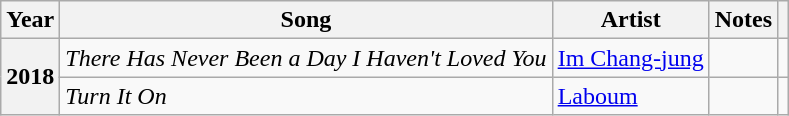<table class="wikitable plainrowheaders sortable">
<tr>
<th scope="col">Year</th>
<th scope="col">Song</th>
<th scope="col">Artist</th>
<th scope="col">Notes</th>
<th scope="col" class="unsortable"></th>
</tr>
<tr>
<th scope="row" rowspan="2">2018</th>
<td><em>There Has Never Been a Day I Haven't Loved You</em></td>
<td><a href='#'>Im Chang-jung</a></td>
<td></td>
<td></td>
</tr>
<tr>
<td><em>Turn It On</em></td>
<td><a href='#'>Laboum</a></td>
<td></td>
<td></td>
</tr>
</table>
